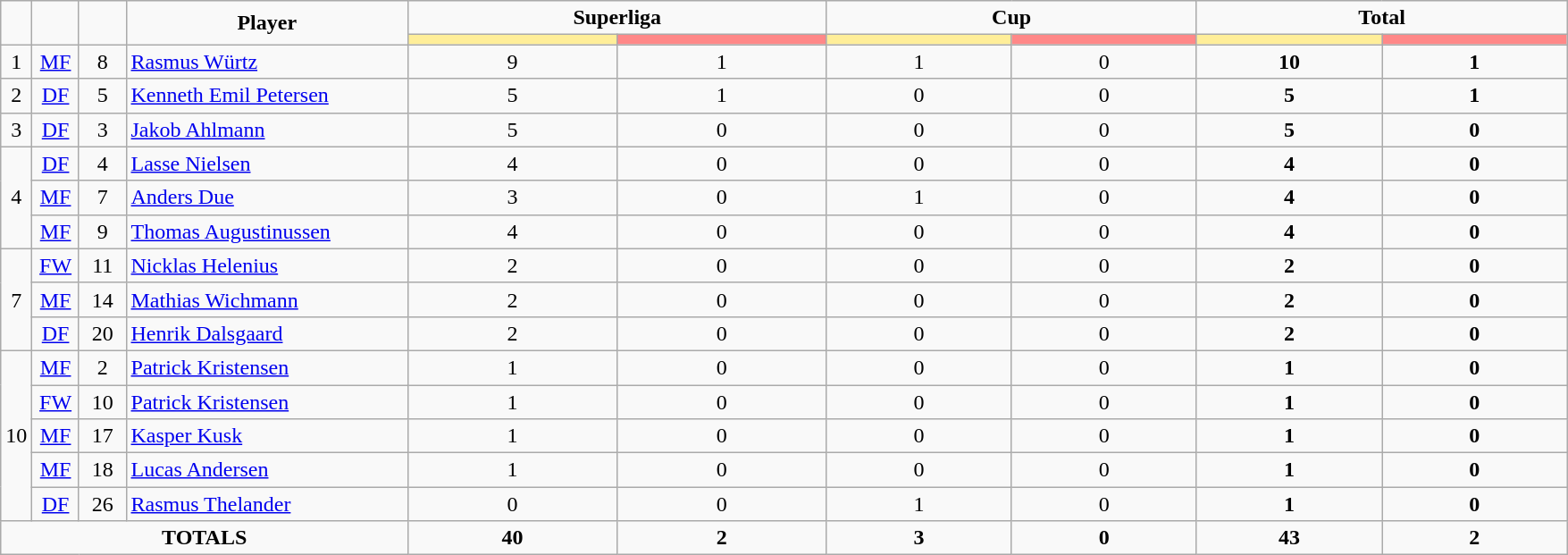<table class="wikitable" style="text-align:center;">
<tr>
<td rowspan="2"  style="width:2%;"><strong></strong></td>
<td rowspan="2"  style="width:3%;"><strong></strong></td>
<td rowspan="2"  style="width:3%;"><strong></strong></td>
<td rowspan="2"  style="width:18%;"><strong>Player</strong></td>
<td colspan="2"><strong>Superliga</strong></td>
<td colspan="2"><strong>Cup</strong></td>
<td colspan="2"><strong>Total</strong></td>
</tr>
<tr>
<th style="width:25px; background:#fe9;"></th>
<th style="width:25px; background:#ff8888;"></th>
<th style="width:25px; background:#fe9;"></th>
<th style="width:25px; background:#ff8888;"></th>
<th style="width:25px; background:#fe9;"></th>
<th style="width:25px; background:#ff8888;"></th>
</tr>
<tr>
<td rowspan="1">1</td>
<td><a href='#'>MF</a></td>
<td>8</td>
<td align=left> <a href='#'>Rasmus Würtz</a></td>
<td>9</td>
<td>1</td>
<td>1</td>
<td>0</td>
<td><strong>10</strong></td>
<td><strong>1</strong></td>
</tr>
<tr>
<td rowspan="1">2</td>
<td><a href='#'>DF</a></td>
<td>5</td>
<td align=left> <a href='#'>Kenneth Emil Petersen</a></td>
<td>5</td>
<td>1</td>
<td>0</td>
<td>0</td>
<td><strong>5</strong></td>
<td><strong>1</strong></td>
</tr>
<tr>
<td rowspan="1">3</td>
<td><a href='#'>DF</a></td>
<td>3</td>
<td align=left> <a href='#'>Jakob Ahlmann</a></td>
<td>5</td>
<td>0</td>
<td>0</td>
<td>0</td>
<td><strong>5</strong></td>
<td><strong>0</strong></td>
</tr>
<tr>
<td rowspan="3">4</td>
<td><a href='#'>DF</a></td>
<td>4</td>
<td align=left> <a href='#'>Lasse Nielsen</a></td>
<td>4</td>
<td>0</td>
<td>0</td>
<td>0</td>
<td><strong>4</strong></td>
<td><strong>0</strong></td>
</tr>
<tr>
<td><a href='#'>MF</a></td>
<td>7</td>
<td align=left> <a href='#'>Anders Due</a></td>
<td>3</td>
<td>0</td>
<td>1</td>
<td>0</td>
<td><strong>4</strong></td>
<td><strong>0</strong></td>
</tr>
<tr>
<td><a href='#'>MF</a></td>
<td>9</td>
<td align=left> <a href='#'>Thomas Augustinussen</a></td>
<td>4</td>
<td>0</td>
<td>0</td>
<td>0</td>
<td><strong>4</strong></td>
<td><strong>0</strong></td>
</tr>
<tr>
<td rowspan="3">7</td>
<td><a href='#'>FW</a></td>
<td>11</td>
<td align=left> <a href='#'>Nicklas Helenius</a></td>
<td>2</td>
<td>0</td>
<td>0</td>
<td>0</td>
<td><strong>2</strong></td>
<td><strong>0</strong></td>
</tr>
<tr>
<td><a href='#'>MF</a></td>
<td>14</td>
<td align=left> <a href='#'>Mathias Wichmann</a></td>
<td>2</td>
<td>0</td>
<td>0</td>
<td>0</td>
<td><strong>2</strong></td>
<td><strong>0</strong></td>
</tr>
<tr>
<td><a href='#'>DF</a></td>
<td>20</td>
<td align=left> <a href='#'>Henrik Dalsgaard</a></td>
<td>2</td>
<td>0</td>
<td>0</td>
<td>0</td>
<td><strong>2</strong></td>
<td><strong>0</strong></td>
</tr>
<tr>
<td rowspan="5">10</td>
<td><a href='#'>MF</a></td>
<td>2</td>
<td align=left> <a href='#'>Patrick Kristensen</a></td>
<td>1</td>
<td>0</td>
<td>0</td>
<td>0</td>
<td><strong>1</strong></td>
<td><strong>0</strong></td>
</tr>
<tr>
<td><a href='#'>FW</a></td>
<td>10</td>
<td align=left> <a href='#'>Patrick Kristensen</a></td>
<td>1</td>
<td>0</td>
<td>0</td>
<td>0</td>
<td><strong>1</strong></td>
<td><strong>0</strong></td>
</tr>
<tr>
<td><a href='#'>MF</a></td>
<td>17</td>
<td align=left> <a href='#'>Kasper Kusk</a></td>
<td>1</td>
<td>0</td>
<td>0</td>
<td>0</td>
<td><strong>1</strong></td>
<td><strong>0</strong></td>
</tr>
<tr>
<td><a href='#'>MF</a></td>
<td>18</td>
<td align=left> <a href='#'>Lucas Andersen</a></td>
<td>1</td>
<td>0</td>
<td>0</td>
<td>0</td>
<td><strong>1</strong></td>
<td><strong>0</strong></td>
</tr>
<tr>
<td><a href='#'>DF</a></td>
<td>26</td>
<td align=left> <a href='#'>Rasmus Thelander</a></td>
<td>0</td>
<td>0</td>
<td>1</td>
<td>0</td>
<td><strong>1</strong></td>
<td><strong>0</strong></td>
</tr>
<tr>
<td colspan="4"><strong>TOTALS</strong></td>
<td><strong>40</strong></td>
<td><strong>2</strong></td>
<td><strong>3</strong></td>
<td><strong>0</strong></td>
<td><strong>43</strong></td>
<td><strong>2</strong></td>
</tr>
</table>
